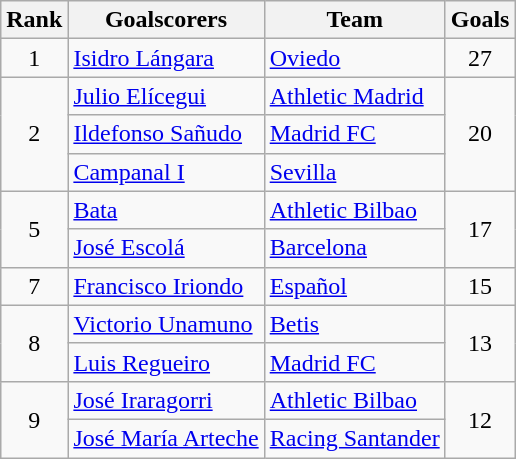<table class="wikitable">
<tr>
<th>Rank</th>
<th>Goalscorers</th>
<th>Team</th>
<th>Goals</th>
</tr>
<tr>
<td align=center>1</td>
<td> <a href='#'>Isidro Lángara</a></td>
<td><a href='#'>Oviedo</a></td>
<td align=center>27</td>
</tr>
<tr>
<td rowspan=3 align=center>2</td>
<td> <a href='#'>Julio Elícegui</a></td>
<td><a href='#'>Athletic Madrid</a></td>
<td rowspan=3 align=center>20</td>
</tr>
<tr>
<td> <a href='#'>Ildefonso Sañudo</a></td>
<td><a href='#'>Madrid FC</a></td>
</tr>
<tr>
<td> <a href='#'>Campanal I</a></td>
<td><a href='#'>Sevilla</a></td>
</tr>
<tr>
<td rowspan=2 align=center>5</td>
<td> <a href='#'>Bata</a></td>
<td><a href='#'>Athletic Bilbao</a></td>
<td rowspan=2 align=center>17</td>
</tr>
<tr>
<td> <a href='#'>José Escolá</a></td>
<td><a href='#'>Barcelona</a></td>
</tr>
<tr>
<td align=center>7</td>
<td> <a href='#'>Francisco Iriondo</a></td>
<td><a href='#'>Español</a></td>
<td align=center>15</td>
</tr>
<tr>
<td rowspan=2 align=center>8</td>
<td> <a href='#'>Victorio Unamuno</a></td>
<td><a href='#'>Betis</a></td>
<td rowspan=2 align=center>13</td>
</tr>
<tr>
<td> <a href='#'>Luis Regueiro</a></td>
<td><a href='#'>Madrid FC</a></td>
</tr>
<tr>
<td rowspan=2 align=center>9</td>
<td> <a href='#'>José Iraragorri</a></td>
<td><a href='#'>Athletic Bilbao</a></td>
<td rowspan=2 align=center>12</td>
</tr>
<tr>
<td> <a href='#'>José María Arteche</a></td>
<td><a href='#'>Racing Santander</a></td>
</tr>
</table>
